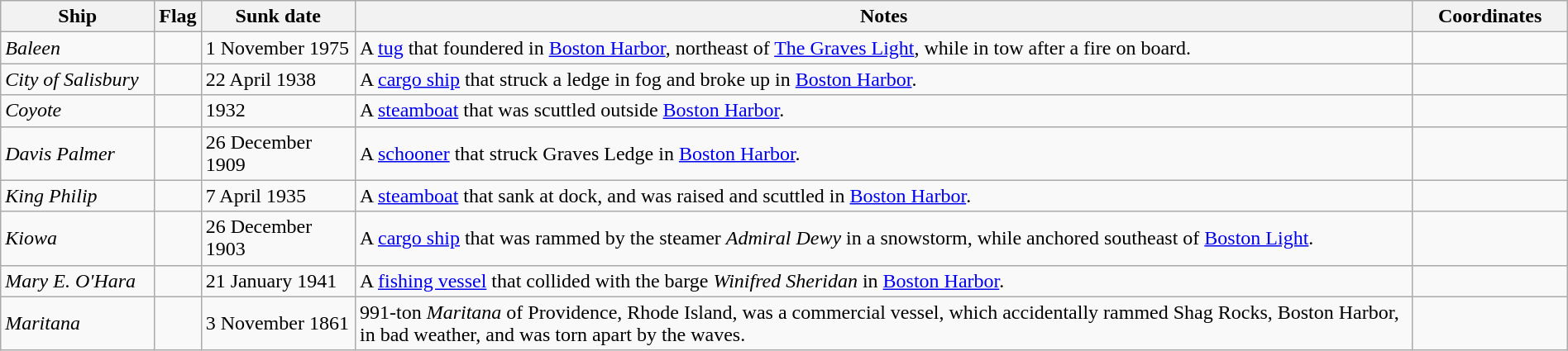<table class=wikitable | style = "width:100%">
<tr>
<th style="width:10%">Ship</th>
<th>Flag</th>
<th style="width:10%">Sunk date</th>
<th style="width:70%">Notes</th>
<th style="width:10%">Coordinates</th>
</tr>
<tr>
<td><em>Baleen</em></td>
<td></td>
<td>1 November 1975</td>
<td>A <a href='#'>tug</a> that foundered in <a href='#'>Boston Harbor</a>, northeast of <a href='#'>The Graves Light</a>, while in tow after a fire on board.</td>
<td></td>
</tr>
<tr>
<td><em>City of Salisbury</em></td>
<td></td>
<td>22 April 1938</td>
<td>A <a href='#'>cargo ship</a> that struck a ledge in fog and broke up in <a href='#'>Boston Harbor</a>.</td>
<td></td>
</tr>
<tr>
<td><em>Coyote</em></td>
<td></td>
<td>1932</td>
<td>A <a href='#'>steamboat</a> that was scuttled outside <a href='#'>Boston Harbor</a>.</td>
<td></td>
</tr>
<tr>
<td><em>Davis Palmer</em></td>
<td></td>
<td>26 December 1909</td>
<td>A <a href='#'>schooner</a> that struck Graves Ledge in <a href='#'>Boston Harbor</a>.</td>
<td></td>
</tr>
<tr>
<td><em>King Philip</em></td>
<td></td>
<td>7 April 1935</td>
<td>A <a href='#'>steamboat</a> that sank at dock, and was raised and scuttled in <a href='#'>Boston Harbor</a>.</td>
<td></td>
</tr>
<tr>
<td><em>Kiowa</em></td>
<td></td>
<td>26 December 1903</td>
<td>A <a href='#'>cargo ship</a> that was rammed by the steamer <em>Admiral Dewy</em> in a snowstorm, while anchored southeast of <a href='#'>Boston Light</a>.</td>
<td></td>
</tr>
<tr>
<td><em>Mary E. O'Hara</em></td>
<td></td>
<td>21 January 1941</td>
<td>A <a href='#'>fishing vessel</a> that collided with the barge <em>Winifred Sheridan</em> in <a href='#'>Boston Harbor</a>.</td>
<td></td>
</tr>
<tr>
<td><em>Maritana</em></td>
<td></td>
<td>3 November 1861</td>
<td>991-ton <em>Maritana</em> of Providence, Rhode Island, was a commercial vessel, which accidentally rammed Shag Rocks, Boston Harbor, in bad weather, and was torn apart by the waves.</td>
<td></td>
</tr>
</table>
